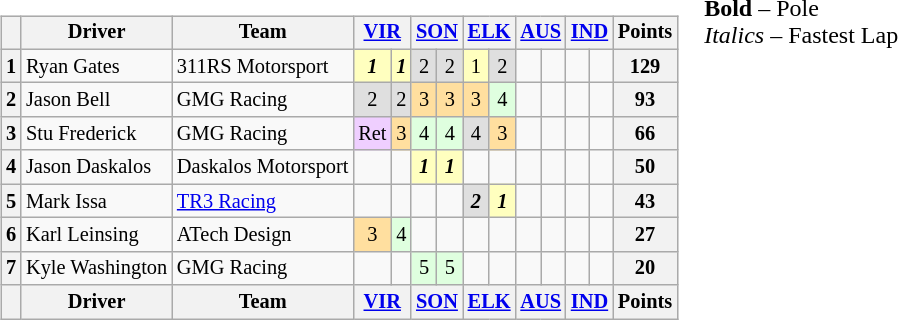<table>
<tr>
<td valign="top"><br><table class="wikitable" style="font-size: 85%; text-align:center;">
<tr>
<th></th>
<th>Driver</th>
<th>Team</th>
<th colspan=2><a href='#'>VIR</a><br></th>
<th colspan=2><a href='#'>SON</a><br></th>
<th colspan=2><a href='#'>ELK</a><br></th>
<th colspan=2><a href='#'>AUS</a><br></th>
<th colspan=2><a href='#'>IND</a><br></th>
<th>Points</th>
</tr>
<tr>
<th>1</th>
<td align=left> Ryan Gates</td>
<td align=left> 311RS Motorsport</td>
<td style="background:#ffffbf;"><strong><em>1</em></strong></td>
<td style="background:#ffffbf;"><strong><em>1</em></strong></td>
<td style="background:#dfdfdf;">2</td>
<td style="background:#dfdfdf;">2</td>
<td style="background:#ffffbf;">1</td>
<td style="background:#dfdfdf;">2</td>
<td></td>
<td></td>
<td></td>
<td></td>
<th>129</th>
</tr>
<tr>
<th>2</th>
<td align=left> Jason Bell</td>
<td align=left> GMG Racing</td>
<td style="background:#dfdfdf;">2</td>
<td style="background:#dfdfdf;">2</td>
<td style="background:#ffdf9f;">3</td>
<td style="background:#ffdf9f;">3</td>
<td style="background:#ffdf9f;">3</td>
<td style="background:#dfffdf;">4</td>
<td></td>
<td></td>
<td></td>
<td></td>
<th>93</th>
</tr>
<tr>
<th>3</th>
<td align=left> Stu Frederick</td>
<td align=left> GMG Racing</td>
<td style="background:#efcfff;">Ret</td>
<td style="background:#ffdf9f;">3</td>
<td style="background:#dfffdf;">4</td>
<td style="background:#dfffdf;">4</td>
<td style="background:#dfdfdf;">4</td>
<td style="background:#ffdf9f;">3</td>
<td></td>
<td></td>
<td></td>
<td></td>
<th>66</th>
</tr>
<tr>
<th>4</th>
<td align=left> Jason Daskalos</td>
<td align=left> Daskalos Motorsport</td>
<td></td>
<td></td>
<td style="background:#ffffbf;"><strong><em>1</em></strong></td>
<td style="background:#ffffbf;"><strong><em>1</em></strong></td>
<td></td>
<td></td>
<td></td>
<td></td>
<td></td>
<td></td>
<th>50</th>
</tr>
<tr>
<th>5</th>
<td align=left> Mark Issa</td>
<td align=left> <a href='#'>TR3 Racing</a></td>
<td></td>
<td></td>
<td></td>
<td></td>
<td style="background:#dfdfdf;"><strong><em>2</em></strong></td>
<td style="background:#ffffbf;"><strong><em>1</em></strong></td>
<td></td>
<td></td>
<td></td>
<td></td>
<th>43</th>
</tr>
<tr>
<th>6</th>
<td align=left> Karl Leinsing</td>
<td align=left> ATech Design</td>
<td style="background:#ffdf9f;">3</td>
<td style="background:#dfffdf;">4</td>
<td></td>
<td></td>
<td></td>
<td></td>
<td></td>
<td></td>
<td></td>
<td></td>
<th>27</th>
</tr>
<tr>
<th>7</th>
<td align=left> Kyle Washington</td>
<td align=left> GMG Racing</td>
<td></td>
<td></td>
<td style="background:#dfffdf;">5</td>
<td style="background:#dfffdf;">5</td>
<td></td>
<td></td>
<td></td>
<td></td>
<td></td>
<td></td>
<th>20</th>
</tr>
<tr valign="top">
<th valign=middle></th>
<th valign=middle>Driver</th>
<th valign=middle>Team</th>
<th colspan=2><a href='#'>VIR</a><br></th>
<th colspan=2><a href='#'>SON</a><br></th>
<th colspan=2><a href='#'>ELK</a><br></th>
<th colspan=2><a href='#'>AUS</a><br></th>
<th colspan=2><a href='#'>IND</a><br></th>
<th valign=middle>Points</th>
</tr>
</table>
</td>
<td valign="top"><br>
<span><strong>Bold</strong> – Pole<br>
<em>Italics</em> – Fastest Lap</span></td>
</tr>
</table>
